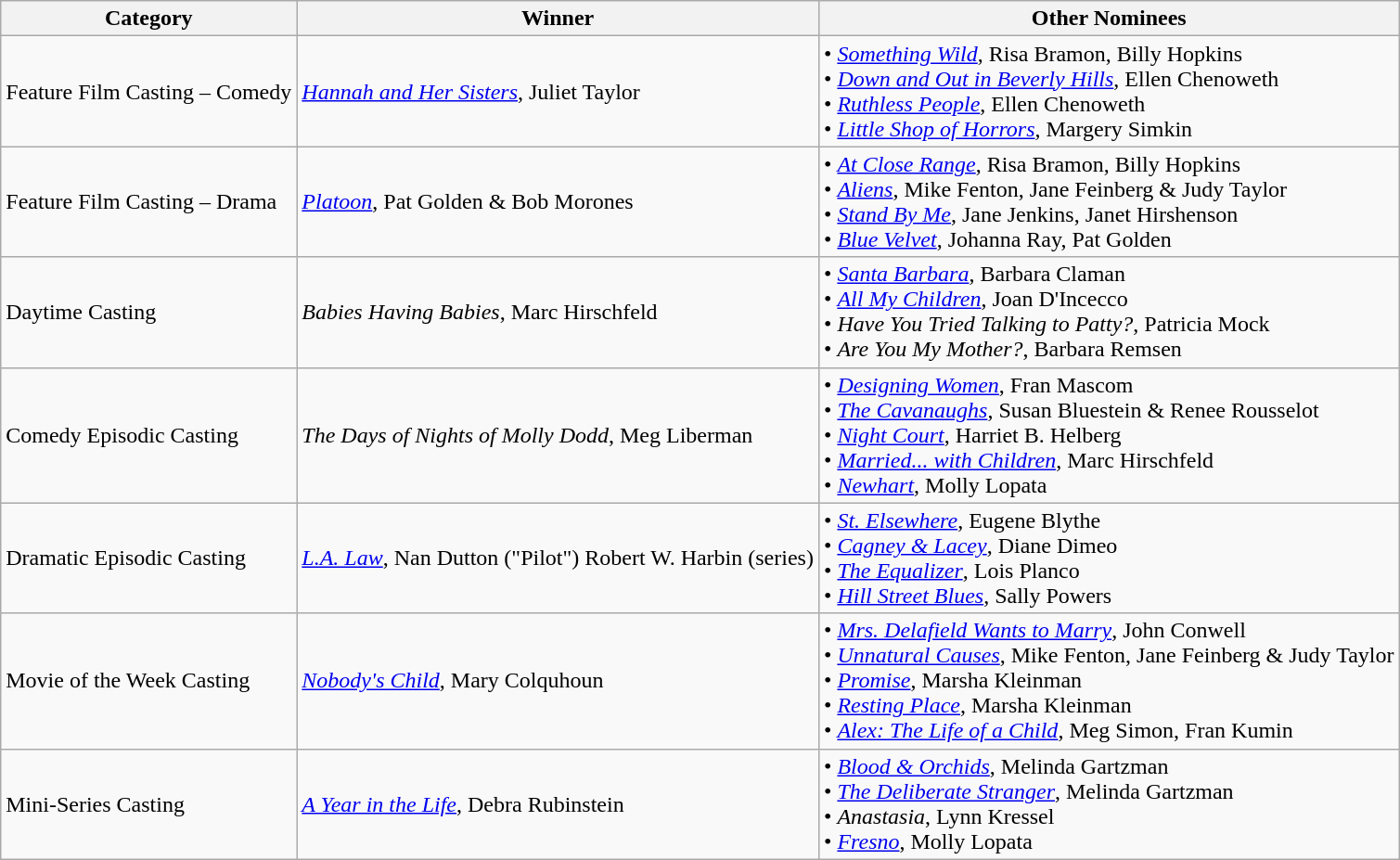<table class="wikitable">
<tr>
<th>Category</th>
<th>Winner</th>
<th>Other Nominees</th>
</tr>
<tr>
<td>Feature Film Casting – Comedy</td>
<td><em><a href='#'>Hannah and Her Sisters</a></em>, Juliet Taylor</td>
<td>• <em><a href='#'>Something Wild</a></em>, Risa Bramon, Billy Hopkins<br>• <em><a href='#'>Down and Out in Beverly Hills</a></em>, Ellen Chenoweth<br>• <em><a href='#'>Ruthless People</a></em>, Ellen Chenoweth<br>• <em><a href='#'>Little Shop of Horrors</a></em>, Margery Simkin</td>
</tr>
<tr>
<td>Feature Film Casting – Drama</td>
<td><em><a href='#'>Platoon</a></em>, Pat Golden & Bob Morones</td>
<td>• <em><a href='#'>At Close Range</a></em>, Risa Bramon, Billy Hopkins<br>• <em><a href='#'>Aliens</a></em>, Mike Fenton, Jane Feinberg & Judy Taylor<br>• <em><a href='#'>Stand By Me</a></em>, Jane Jenkins, Janet Hirshenson<br>• <em><a href='#'>Blue Velvet</a></em>, Johanna Ray, Pat Golden</td>
</tr>
<tr>
<td>Daytime Casting</td>
<td><em>Babies Having Babies</em>, Marc Hirschfeld</td>
<td>• <em><a href='#'>Santa Barbara</a></em>, Barbara Claman<br>• <em><a href='#'>All My Children</a></em>, Joan D'Incecco<br>• <em>Have You Tried Talking to Patty?</em>, Patricia Mock<br>• <em>Are You My Mother?</em>, Barbara Remsen</td>
</tr>
<tr>
<td>Comedy Episodic Casting</td>
<td><em>The Days of Nights of Molly Dodd</em>, Meg Liberman</td>
<td>• <em><a href='#'>Designing Women</a></em>, Fran Mascom<br>• <em><a href='#'>The Cavanaughs</a></em>, Susan Bluestein & Renee Rousselot<br>• <em><a href='#'>Night Court</a></em>, Harriet B. Helberg<br>• <em><a href='#'>Married... with Children</a></em>, Marc Hirschfeld<br>• <em><a href='#'>Newhart</a></em>, Molly Lopata</td>
</tr>
<tr>
<td>Dramatic Episodic Casting</td>
<td><em><a href='#'>L.A. Law</a></em>, Nan Dutton ("Pilot") Robert W. Harbin (series)</td>
<td>• <em><a href='#'>St. Elsewhere</a></em>, Eugene Blythe<br>• <em><a href='#'>Cagney & Lacey</a></em>, Diane Dimeo<br>• <em><a href='#'>The Equalizer</a></em>, Lois Planco<br>• <em><a href='#'>Hill Street Blues</a></em>, Sally Powers</td>
</tr>
<tr>
<td>Movie of the Week Casting</td>
<td><em><a href='#'>Nobody's Child</a></em>, Mary Colquhoun</td>
<td>• <em><a href='#'>Mrs. Delafield Wants to Marry</a></em>, John Conwell<br>• <em><a href='#'>Unnatural Causes</a></em>, Mike Fenton, Jane Feinberg & Judy Taylor<br>• <em><a href='#'>Promise</a></em>, Marsha Kleinman<br>• <em><a href='#'>Resting Place</a></em>, Marsha Kleinman<br>• <em><a href='#'>Alex: The Life of a Child</a></em>, Meg Simon, Fran Kumin</td>
</tr>
<tr>
<td>Mini-Series Casting</td>
<td><em><a href='#'>A Year in the Life</a></em>, Debra Rubinstein</td>
<td>• <em><a href='#'>Blood & Orchids</a></em>, Melinda Gartzman<br>• <em><a href='#'>The Deliberate Stranger</a></em>, Melinda Gartzman<br>• <em>Anastasia</em>, Lynn Kressel<br>• <em><a href='#'>Fresno</a></em>, Molly Lopata</td>
</tr>
</table>
